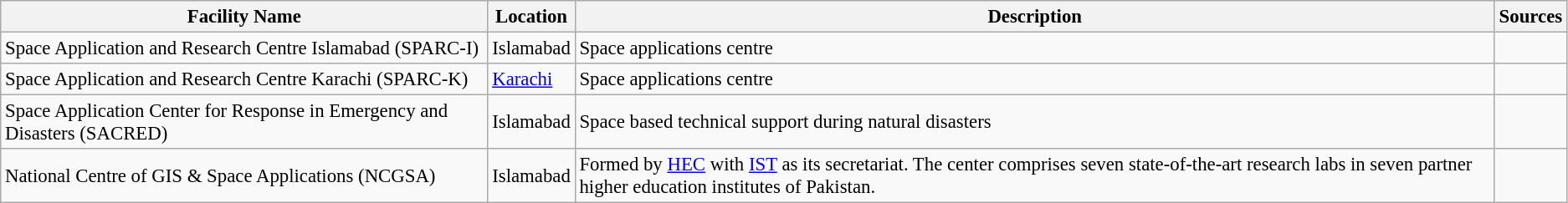<table class="wikitable" style="font-size: 95%;">
<tr>
<th>Facility Name</th>
<th>Location</th>
<th>Description</th>
<th>Sources</th>
</tr>
<tr>
<td>Space Application and Research Centre Islamabad (SPARC-I)</td>
<td>Islamabad</td>
<td>Space applications centre</td>
<td></td>
</tr>
<tr>
<td>Space Application and Research Centre Karachi (SPARC-K)</td>
<td><a href='#'>Karachi</a></td>
<td>Space applications centre</td>
<td></td>
</tr>
<tr>
<td>Space Application Center for Response in Emergency and Disasters (SACRED)</td>
<td>Islamabad</td>
<td>Space based technical support during natural disasters</td>
<td></td>
</tr>
<tr>
<td>National Centre of GIS & Space Applications (NCGSA)</td>
<td>Islamabad</td>
<td>Formed by <a href='#'>HEC</a> with <a href='#'>IST</a> as its secretariat. The center comprises seven state-of-the-art research labs in seven partner higher education institutes of Pakistan.</td>
<td></td>
</tr>
</table>
